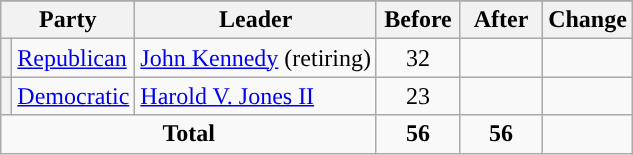<table class="wikitable" style="text-align:center;">
<tr>
</tr>
<tr>
<th colspan="2">Party</th>
<th>Leader</th>
<th style="width:3em">Before</th>
<th style="width:3em">After</th>
<th style="width:3em">Change</th>
</tr>
<tr>
<th style="background-color:"></th>
<td style="text-align:left;"><a href='#'>Republican</a></td>
<td style="text-align:left;"><a href='#'>John Kennedy</a> (retiring)</td>
<td>32</td>
<td></td>
<td></td>
</tr>
<tr>
<th style="background-color:"></th>
<td style="text-align:left;"><a href='#'>Democratic</a></td>
<td style="text-align:left;"><a href='#'>Harold V. Jones II</a></td>
<td>23</td>
<td></td>
<td></td>
</tr>
<tr>
<td colspan="3"><strong>Total</strong></td>
<td><strong>56</strong></td>
<td><strong>56</strong></td>
<td></td>
</tr>
</table>
